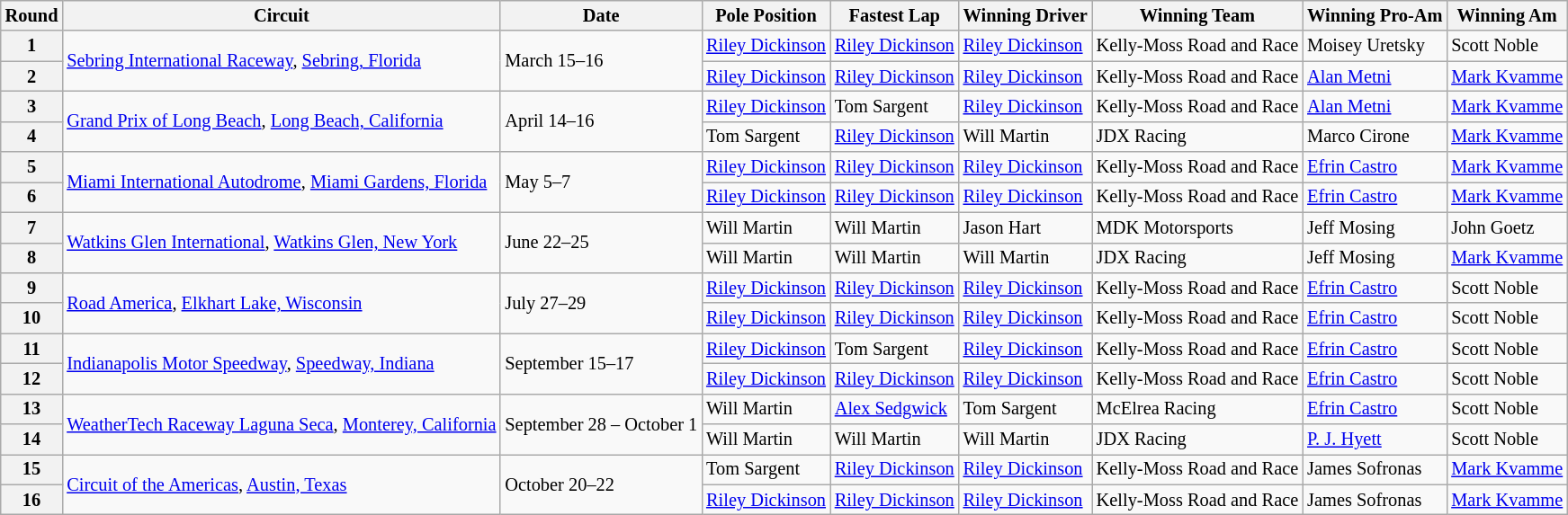<table class="wikitable" style="font-size: 85%">
<tr>
<th>Round</th>
<th>Circuit</th>
<th>Date</th>
<th>Pole Position</th>
<th>Fastest Lap</th>
<th>Winning Driver</th>
<th>Winning Team</th>
<th>Winning Pro-Am</th>
<th>Winning Am</th>
</tr>
<tr>
<th>1</th>
<td rowspan=2> <a href='#'>Sebring International Raceway</a>, <a href='#'>Sebring, Florida</a></td>
<td rowspan=2>March 15–16</td>
<td> <a href='#'>Riley Dickinson</a></td>
<td> <a href='#'>Riley Dickinson</a></td>
<td> <a href='#'>Riley Dickinson</a></td>
<td> Kelly-Moss Road and Race</td>
<td> Moisey Uretsky</td>
<td> Scott Noble</td>
</tr>
<tr>
<th>2</th>
<td> <a href='#'>Riley Dickinson</a></td>
<td> <a href='#'>Riley Dickinson</a></td>
<td> <a href='#'>Riley Dickinson</a></td>
<td> Kelly-Moss Road and Race</td>
<td> <a href='#'>Alan Metni</a></td>
<td> <a href='#'>Mark Kvamme</a></td>
</tr>
<tr>
<th>3</th>
<td rowspan=2> <a href='#'>Grand Prix of Long Beach</a>, <a href='#'>Long Beach, California</a></td>
<td rowspan=2>April 14–16</td>
<td> <a href='#'>Riley Dickinson</a></td>
<td> Tom Sargent</td>
<td> <a href='#'>Riley Dickinson</a></td>
<td> Kelly-Moss Road and Race</td>
<td> <a href='#'>Alan Metni</a></td>
<td> <a href='#'>Mark Kvamme</a></td>
</tr>
<tr>
<th>4</th>
<td> Tom Sargent</td>
<td> <a href='#'>Riley Dickinson</a></td>
<td> Will Martin</td>
<td> JDX Racing</td>
<td> Marco Cirone</td>
<td> <a href='#'>Mark Kvamme</a></td>
</tr>
<tr>
<th>5</th>
<td rowspan=2> <a href='#'>Miami International Autodrome</a>, <a href='#'>Miami Gardens, Florida</a></td>
<td rowspan=2>May 5–7</td>
<td> <a href='#'>Riley Dickinson</a></td>
<td> <a href='#'>Riley Dickinson</a></td>
<td> <a href='#'>Riley Dickinson</a></td>
<td> Kelly-Moss Road and Race</td>
<td> <a href='#'>Efrin Castro</a></td>
<td> <a href='#'>Mark Kvamme</a></td>
</tr>
<tr>
<th>6</th>
<td> <a href='#'>Riley Dickinson</a></td>
<td> <a href='#'>Riley Dickinson</a></td>
<td> <a href='#'>Riley Dickinson</a></td>
<td> Kelly-Moss Road and Race</td>
<td> <a href='#'>Efrin Castro</a></td>
<td> <a href='#'>Mark Kvamme</a></td>
</tr>
<tr>
<th>7</th>
<td rowspan=2> <a href='#'>Watkins Glen International</a>, <a href='#'>Watkins Glen, New York</a></td>
<td rowspan=2>June 22–25</td>
<td> Will Martin</td>
<td> Will Martin</td>
<td> Jason Hart</td>
<td> MDK Motorsports</td>
<td> Jeff Mosing</td>
<td> John Goetz</td>
</tr>
<tr>
<th>8</th>
<td> Will Martin</td>
<td> Will Martin</td>
<td> Will Martin</td>
<td> JDX Racing</td>
<td> Jeff Mosing</td>
<td> <a href='#'>Mark Kvamme</a></td>
</tr>
<tr>
<th>9</th>
<td rowspan=2> <a href='#'>Road America</a>, <a href='#'>Elkhart Lake, Wisconsin</a></td>
<td rowspan=2>July 27–29</td>
<td> <a href='#'>Riley Dickinson</a></td>
<td> <a href='#'>Riley Dickinson</a></td>
<td> <a href='#'>Riley Dickinson</a></td>
<td> Kelly-Moss Road and Race</td>
<td> <a href='#'>Efrin Castro</a></td>
<td> Scott Noble</td>
</tr>
<tr>
<th>10</th>
<td> <a href='#'>Riley Dickinson</a></td>
<td> <a href='#'>Riley Dickinson</a></td>
<td> <a href='#'>Riley Dickinson</a></td>
<td> Kelly-Moss Road and Race</td>
<td> <a href='#'>Efrin Castro</a></td>
<td> Scott Noble</td>
</tr>
<tr>
<th>11</th>
<td rowspan=2> <a href='#'>Indianapolis Motor Speedway</a>, <a href='#'>Speedway, Indiana</a></td>
<td rowspan=2>September 15–17</td>
<td> <a href='#'>Riley Dickinson</a></td>
<td> Tom Sargent</td>
<td> <a href='#'>Riley Dickinson</a></td>
<td> Kelly-Moss Road and Race</td>
<td> <a href='#'>Efrin Castro</a></td>
<td> Scott Noble</td>
</tr>
<tr>
<th>12</th>
<td> <a href='#'>Riley Dickinson</a></td>
<td> <a href='#'>Riley Dickinson</a></td>
<td> <a href='#'>Riley Dickinson</a></td>
<td> Kelly-Moss Road and Race</td>
<td> <a href='#'>Efrin Castro</a></td>
<td> Scott Noble</td>
</tr>
<tr>
<th>13</th>
<td rowspan=2> <a href='#'>WeatherTech Raceway Laguna Seca</a>, <a href='#'>Monterey, California</a></td>
<td rowspan=2>September 28 – October 1</td>
<td> Will Martin</td>
<td> <a href='#'>Alex Sedgwick</a></td>
<td> Tom Sargent</td>
<td> McElrea Racing</td>
<td> <a href='#'>Efrin Castro</a></td>
<td> Scott Noble</td>
</tr>
<tr>
<th>14</th>
<td> Will Martin</td>
<td> Will Martin</td>
<td> Will Martin</td>
<td> JDX Racing</td>
<td> <a href='#'>P. J. Hyett</a></td>
<td> Scott Noble</td>
</tr>
<tr>
<th>15</th>
<td rowspan=2> <a href='#'>Circuit of the Americas</a>, <a href='#'>Austin, Texas</a></td>
<td rowspan=2>October 20–22</td>
<td> Tom Sargent</td>
<td> <a href='#'>Riley Dickinson</a></td>
<td> <a href='#'>Riley Dickinson</a></td>
<td> Kelly-Moss Road and Race</td>
<td> James Sofronas</td>
<td> <a href='#'>Mark Kvamme</a></td>
</tr>
<tr>
<th>16</th>
<td> <a href='#'>Riley Dickinson</a></td>
<td> <a href='#'>Riley Dickinson</a></td>
<td> <a href='#'>Riley Dickinson</a></td>
<td> Kelly-Moss Road and Race</td>
<td> James Sofronas</td>
<td> <a href='#'>Mark Kvamme</a></td>
</tr>
</table>
